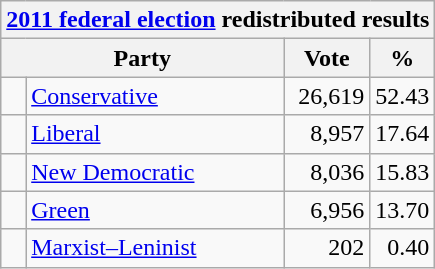<table class="wikitable">
<tr>
<th colspan="4"><a href='#'>2011 federal election</a> redistributed results</th>
</tr>
<tr>
<th bgcolor="#DDDDFF" width="130px" colspan="2">Party</th>
<th bgcolor="#DDDDFF" width="50px">Vote</th>
<th bgcolor="#DDDDFF" width="30px">%</th>
</tr>
<tr>
<td> </td>
<td><a href='#'>Conservative</a></td>
<td align=right>26,619</td>
<td align=right>52.43</td>
</tr>
<tr>
<td> </td>
<td><a href='#'>Liberal</a></td>
<td align=right>8,957</td>
<td align=right>17.64</td>
</tr>
<tr>
<td> </td>
<td><a href='#'>New Democratic</a></td>
<td align=right>8,036</td>
<td align=right>15.83</td>
</tr>
<tr>
<td> </td>
<td><a href='#'>Green</a></td>
<td align=right>6,956</td>
<td align=right>13.70</td>
</tr>
<tr>
<td> </td>
<td><a href='#'>Marxist–Leninist</a></td>
<td align=right>202</td>
<td align=right>0.40</td>
</tr>
</table>
